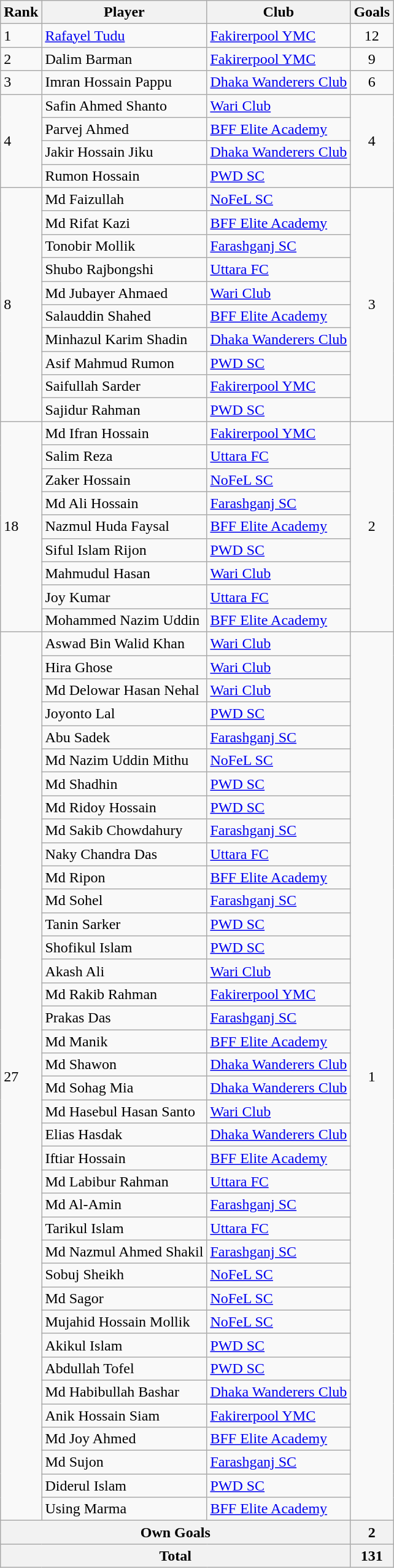<table class="wikitable">
<tr>
<th>Rank</th>
<th>Player</th>
<th>Club</th>
<th>Goals</th>
</tr>
<tr>
<td>1</td>
<td> <a href='#'>Rafayel Tudu</a></td>
<td><a href='#'>Fakirerpool YMC</a></td>
<td align="center">12</td>
</tr>
<tr>
<td>2</td>
<td> Dalim Barman</td>
<td><a href='#'>Fakirerpool YMC</a></td>
<td align="center">9</td>
</tr>
<tr>
<td>3</td>
<td> Imran Hossain Pappu</td>
<td><a href='#'>Dhaka Wanderers Club</a></td>
<td align="center">6</td>
</tr>
<tr>
<td rowspan=4>4</td>
<td> Safin Ahmed Shanto</td>
<td><a href='#'>Wari Club</a></td>
<td rowspan="4" align="center">4</td>
</tr>
<tr>
<td> Parvej Ahmed</td>
<td><a href='#'>BFF Elite Academy</a></td>
</tr>
<tr>
<td> Jakir Hossain Jiku</td>
<td><a href='#'>Dhaka Wanderers Club</a></td>
</tr>
<tr>
<td> Rumon Hossain</td>
<td><a href='#'>PWD SC</a></td>
</tr>
<tr>
<td rowspan="10">8</td>
<td> Md Faizullah</td>
<td><a href='#'>NoFeL SC</a></td>
<td rowspan="10" align="center">3</td>
</tr>
<tr>
<td> Md Rifat Kazi</td>
<td><a href='#'>BFF Elite Academy</a></td>
</tr>
<tr>
<td> Tonobir Mollik</td>
<td><a href='#'>Farashganj SC</a></td>
</tr>
<tr>
<td> Shubo Rajbongshi</td>
<td><a href='#'>Uttara FC</a></td>
</tr>
<tr>
<td> Md Jubayer Ahmaed</td>
<td><a href='#'>Wari Club</a></td>
</tr>
<tr>
<td> Salauddin Shahed</td>
<td><a href='#'>BFF Elite Academy</a></td>
</tr>
<tr>
<td> Minhazul Karim Shadin</td>
<td><a href='#'>Dhaka Wanderers Club</a></td>
</tr>
<tr>
<td> Asif Mahmud Rumon</td>
<td><a href='#'>PWD SC</a></td>
</tr>
<tr>
<td> Saifullah Sarder</td>
<td><a href='#'>Fakirerpool YMC</a></td>
</tr>
<tr>
<td> Sajidur Rahman</td>
<td><a href='#'>PWD SC</a></td>
</tr>
<tr>
<td rowspan="9">18</td>
<td> Md Ifran Hossain</td>
<td><a href='#'>Fakirerpool YMC</a></td>
<td rowspan="9" align="center">2</td>
</tr>
<tr>
<td> Salim Reza</td>
<td><a href='#'>Uttara FC</a></td>
</tr>
<tr>
<td> Zaker Hossain</td>
<td><a href='#'>NoFeL SC</a></td>
</tr>
<tr>
<td> Md Ali Hossain</td>
<td><a href='#'>Farashganj SC</a></td>
</tr>
<tr>
<td> Nazmul Huda Faysal</td>
<td><a href='#'>BFF Elite Academy</a></td>
</tr>
<tr>
<td> Siful Islam Rijon</td>
<td><a href='#'>PWD SC</a></td>
</tr>
<tr>
<td> Mahmudul Hasan</td>
<td><a href='#'>Wari Club</a></td>
</tr>
<tr>
<td> Joy Kumar</td>
<td><a href='#'>Uttara FC</a></td>
</tr>
<tr>
<td> Mohammed Nazim Uddin</td>
<td><a href='#'>BFF Elite Academy</a></td>
</tr>
<tr>
<td rowspan="38">27</td>
<td> Aswad Bin Walid Khan</td>
<td><a href='#'>Wari Club</a></td>
<td rowspan="38" align="center">1</td>
</tr>
<tr>
<td> Hira Ghose</td>
<td><a href='#'>Wari Club</a></td>
</tr>
<tr>
<td> Md Delowar Hasan Nehal</td>
<td><a href='#'>Wari Club</a></td>
</tr>
<tr>
<td> Joyonto Lal</td>
<td><a href='#'>PWD SC</a></td>
</tr>
<tr>
<td> Abu Sadek</td>
<td><a href='#'>Farashganj SC</a></td>
</tr>
<tr>
<td> Md Nazim Uddin Mithu</td>
<td><a href='#'>NoFeL SC</a></td>
</tr>
<tr>
<td> Md Shadhin</td>
<td><a href='#'>PWD SC</a></td>
</tr>
<tr>
<td> Md Ridoy Hossain</td>
<td><a href='#'>PWD SC</a></td>
</tr>
<tr>
<td> Md Sakib Chowdahury</td>
<td><a href='#'>Farashganj SC</a></td>
</tr>
<tr>
<td> Naky Chandra Das</td>
<td><a href='#'>Uttara FC</a></td>
</tr>
<tr>
<td> Md Ripon</td>
<td><a href='#'>BFF Elite Academy</a></td>
</tr>
<tr>
<td> Md Sohel</td>
<td><a href='#'>Farashganj SC</a></td>
</tr>
<tr>
<td> Tanin Sarker</td>
<td><a href='#'>PWD SC</a></td>
</tr>
<tr>
<td> Shofikul Islam</td>
<td><a href='#'>PWD SC</a></td>
</tr>
<tr>
<td> Akash Ali</td>
<td><a href='#'>Wari Club</a></td>
</tr>
<tr>
<td> Md Rakib Rahman</td>
<td><a href='#'>Fakirerpool YMC</a></td>
</tr>
<tr>
<td> Prakas Das</td>
<td><a href='#'>Farashganj SC</a></td>
</tr>
<tr>
<td> Md Manik</td>
<td><a href='#'>BFF Elite Academy</a></td>
</tr>
<tr>
<td> Md Shawon</td>
<td><a href='#'>Dhaka Wanderers Club</a></td>
</tr>
<tr>
<td> Md Sohag Mia</td>
<td><a href='#'>Dhaka Wanderers Club</a></td>
</tr>
<tr>
<td> Md Hasebul Hasan Santo</td>
<td><a href='#'>Wari Club</a></td>
</tr>
<tr>
<td> Elias Hasdak</td>
<td><a href='#'>Dhaka Wanderers Club</a></td>
</tr>
<tr>
<td> Iftiar Hossain</td>
<td><a href='#'>BFF Elite Academy</a></td>
</tr>
<tr>
<td> Md Labibur Rahman</td>
<td><a href='#'>Uttara FC</a></td>
</tr>
<tr>
<td> Md Al-Amin</td>
<td><a href='#'>Farashganj SC</a></td>
</tr>
<tr>
<td> Tarikul Islam</td>
<td><a href='#'>Uttara FC</a></td>
</tr>
<tr>
<td> Md Nazmul Ahmed Shakil</td>
<td><a href='#'>Farashganj SC</a></td>
</tr>
<tr>
<td> Sobuj Sheikh</td>
<td><a href='#'>NoFeL SC</a></td>
</tr>
<tr>
<td> Md Sagor</td>
<td><a href='#'>NoFeL SC</a></td>
</tr>
<tr>
<td> Mujahid Hossain Mollik</td>
<td><a href='#'>NoFeL SC</a></td>
</tr>
<tr>
<td> Akikul Islam</td>
<td><a href='#'>PWD SC</a></td>
</tr>
<tr>
<td> Abdullah Tofel</td>
<td><a href='#'>PWD SC</a></td>
</tr>
<tr>
<td> Md Habibullah Bashar</td>
<td><a href='#'>Dhaka Wanderers Club</a></td>
</tr>
<tr>
<td> Anik Hossain Siam</td>
<td><a href='#'>Fakirerpool YMC</a></td>
</tr>
<tr>
<td> Md Joy Ahmed</td>
<td><a href='#'>BFF Elite Academy</a></td>
</tr>
<tr>
<td> Md Sujon</td>
<td><a href='#'>Farashganj SC</a></td>
</tr>
<tr>
<td> Diderul Islam</td>
<td><a href='#'>PWD SC</a></td>
</tr>
<tr>
<td> Using Marma</td>
<td><a href='#'>BFF Elite Academy</a></td>
</tr>
<tr>
<th colspan="3">Own Goals</th>
<th>2</th>
</tr>
<tr>
<th colspan="3">Total</th>
<th>131</th>
</tr>
</table>
